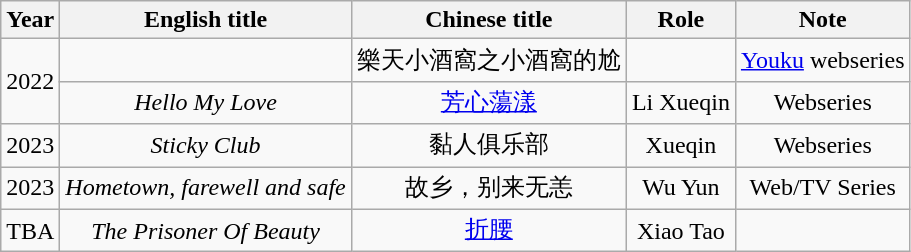<table class="wikitable" style="text-align:center">
<tr>
<th><strong>Year</strong></th>
<th>English title</th>
<th>Chinese title</th>
<th>Role</th>
<th>Note</th>
</tr>
<tr>
<td rowspan="2">2022</td>
<td></td>
<td>樂天小酒窩之小酒窩的尬</td>
<td></td>
<td><a href='#'>Youku</a> webseries</td>
</tr>
<tr>
<td><em>Hello My Love</em></td>
<td><a href='#'>芳心蕩漾</a></td>
<td>Li Xueqin</td>
<td>Webseries</td>
</tr>
<tr>
<td>2023</td>
<td><em>Sticky Club</em></td>
<td>黏人俱乐部</td>
<td>Xueqin</td>
<td>Webseries</td>
</tr>
<tr>
<td>2023</td>
<td><em>Hometown, farewell and safe</em></td>
<td>故乡，别来无恙</td>
<td>Wu Yun</td>
<td>Web/TV Series</td>
</tr>
<tr>
<td>TBA</td>
<td><em>The Prisoner Of Beauty</em></td>
<td><a href='#'>折腰</a></td>
<td>Xiao Tao</td>
<td></td>
</tr>
</table>
